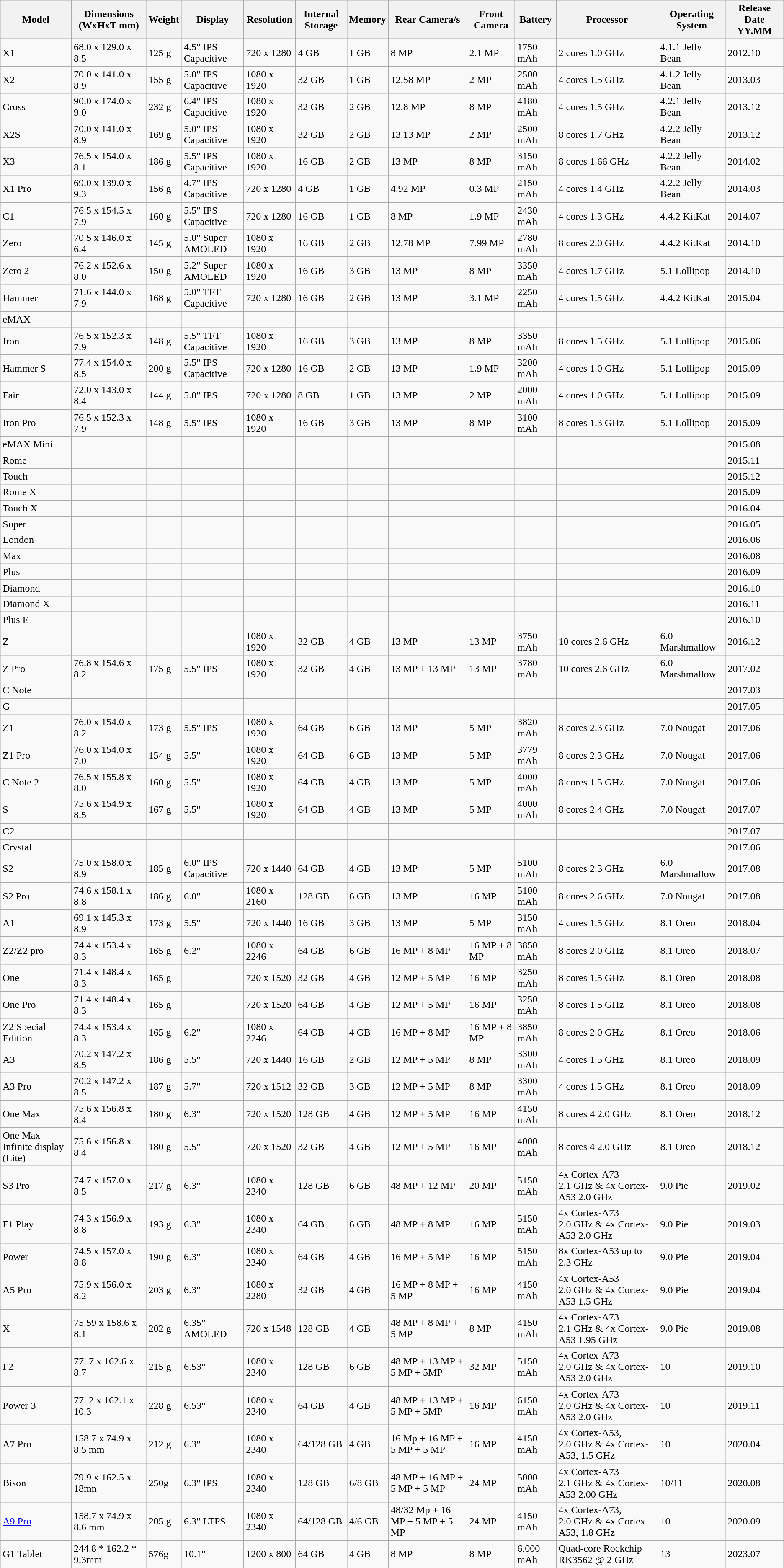<table class="wikitable sortable">
<tr>
<th>Model</th>
<th>Dimensions (<strong>WxHxT mm)</strong></th>
<th>Weight</th>
<th>Display</th>
<th>Resolution</th>
<th>Internal Storage</th>
<th>Memory</th>
<th>Rear Camera/s</th>
<th>Front Camera</th>
<th>Battery</th>
<th>Processor</th>
<th>Operating System</th>
<th>Release Date YY.MM</th>
</tr>
<tr>
<td>X1</td>
<td>68.0 x 129.0 x 8.5</td>
<td>125 g</td>
<td>4.5" IPS Capacitive</td>
<td>720 x 1280</td>
<td>4 GB</td>
<td>1 GB</td>
<td>8 MP</td>
<td>2.1 MP</td>
<td>1750 mAh</td>
<td>2 cores 1.0 GHz</td>
<td>4.1.1 Jelly Bean</td>
<td>2012.10</td>
</tr>
<tr>
<td>X2</td>
<td>70.0 x 141.0 x 8.9</td>
<td>155 g</td>
<td>5.0" IPS Capacitive</td>
<td>1080 x 1920</td>
<td>32 GB</td>
<td>1 GB</td>
<td>12.58 MP</td>
<td>2 MP</td>
<td>2500 mAh</td>
<td>4 cores 1.5 GHz</td>
<td>4.1.2 Jelly Bean</td>
<td>2013.03</td>
</tr>
<tr>
<td>Cross</td>
<td>90.0 x 174.0 x 9.0</td>
<td>232 g</td>
<td>6.4" IPS Capacitive</td>
<td>1080 x 1920</td>
<td>32 GB</td>
<td>2 GB</td>
<td>12.8 MP</td>
<td>8 MP</td>
<td>4180 mAh</td>
<td>4 cores 1.5 GHz</td>
<td>4.2.1 Jelly Bean</td>
<td>2013.12</td>
</tr>
<tr>
<td>X2S</td>
<td>70.0 x 141.0 x 8.9</td>
<td>169 g</td>
<td>5.0" IPS Capacitive</td>
<td>1080 x 1920</td>
<td>32 GB</td>
<td>2 GB</td>
<td>13.13 MP</td>
<td>2 MP</td>
<td>2500 mAh</td>
<td>8 cores 1.7 GHz</td>
<td>4.2.2 Jelly Bean</td>
<td>2013.12</td>
</tr>
<tr>
<td>X3</td>
<td>76.5 x 154.0 x 8.1</td>
<td>186 g</td>
<td>5.5" IPS Capacitive</td>
<td>1080 x 1920</td>
<td>16 GB</td>
<td>2 GB</td>
<td>13 MP</td>
<td>8 MP</td>
<td>3150 mAh</td>
<td>8 cores 1.66 GHz</td>
<td>4.2.2 Jelly Bean</td>
<td>2014.02</td>
</tr>
<tr>
<td>X1 Pro</td>
<td>69.0 x 139.0 x 9.3</td>
<td>156 g</td>
<td>4.7" IPS Capacitive</td>
<td>720 x 1280</td>
<td>4 GB</td>
<td>1 GB</td>
<td>4.92 MP</td>
<td>0.3 MP</td>
<td>2150 mAh</td>
<td>4 cores 1.4 GHz</td>
<td>4.2.2 Jelly Bean</td>
<td>2014.03</td>
</tr>
<tr>
<td>C1</td>
<td>76.5 x 154.5 x 7.9</td>
<td>160 g</td>
<td>5.5" IPS Capacitive</td>
<td>720 x 1280</td>
<td>16 GB</td>
<td>1 GB</td>
<td>8 MP</td>
<td>1.9 MP</td>
<td>2430 mAh</td>
<td>4 cores 1.3 GHz</td>
<td>4.4.2 KitKat</td>
<td>2014.07</td>
</tr>
<tr>
<td>Zero</td>
<td>70.5 x 146.0 x 6.4</td>
<td>145 g</td>
<td>5.0" Super AMOLED</td>
<td>1080 x 1920</td>
<td>16 GB</td>
<td>2 GB</td>
<td>12.78 MP</td>
<td>7.99 MP</td>
<td>2780 mAh</td>
<td>8 cores 2.0 GHz</td>
<td>4.4.2 KitKat</td>
<td>2014.10</td>
</tr>
<tr>
<td>Zero 2</td>
<td>76.2 x 152.6 x 8.0</td>
<td>150 g</td>
<td>5.2" Super AMOLED</td>
<td>1080 x 1920</td>
<td>16 GB</td>
<td>3 GB</td>
<td>13 MP</td>
<td>8 MP</td>
<td>3350 mAh</td>
<td>4 cores 1.7 GHz</td>
<td>5.1 Lollipop</td>
<td>2014.10</td>
</tr>
<tr>
<td>Hammer</td>
<td>71.6 x 144.0 x 7.9</td>
<td>168 g</td>
<td>5.0" TFT Capacitive</td>
<td>720 x 1280</td>
<td>16 GB</td>
<td>2 GB</td>
<td>13 MP</td>
<td>3.1 MP</td>
<td>2250 mAh</td>
<td>4 cores 1.5 GHz</td>
<td>4.4.2 KitKat</td>
<td>2015.04</td>
</tr>
<tr>
<td>eMAX</td>
<td></td>
<td></td>
<td></td>
<td></td>
<td></td>
<td></td>
<td></td>
<td></td>
<td></td>
<td></td>
<td></td>
<td></td>
</tr>
<tr>
<td>Iron</td>
<td>76.5 x 152.3 x 7.9</td>
<td>148 g</td>
<td>5.5" TFT Capacitive</td>
<td>1080 x 1920</td>
<td>16 GB</td>
<td>3 GB</td>
<td>13 MP</td>
<td>8 MP</td>
<td>3350 mAh</td>
<td>8 cores 1.5 GHz</td>
<td>5.1 Lollipop</td>
<td>2015.06</td>
</tr>
<tr>
<td>Hammer S</td>
<td>77.4 x 154.0 x 8.5</td>
<td>200 g</td>
<td>5.5" IPS Capacitive</td>
<td>720 x 1280</td>
<td>16 GB</td>
<td>2 GB</td>
<td>13 MP</td>
<td>1.9 MP</td>
<td>3200 mAh</td>
<td>4 cores 1.0 GHz</td>
<td>5.1 Lollipop</td>
<td>2015.09</td>
</tr>
<tr>
<td>Fair</td>
<td>72.0 x 143.0 x 8.4</td>
<td>144 g</td>
<td>5.0" IPS</td>
<td>720 x 1280</td>
<td>8 GB</td>
<td>1 GB</td>
<td>13 MP</td>
<td>2 MP</td>
<td>2000 mAh</td>
<td>4 cores 1.0 GHz</td>
<td>5.1 Lollipop</td>
<td>2015.09</td>
</tr>
<tr>
<td>Iron Pro</td>
<td>76.5 x 152.3 x 7.9</td>
<td>148 g</td>
<td>5.5" IPS</td>
<td>1080 x 1920</td>
<td>16 GB</td>
<td>3 GB</td>
<td>13 MP</td>
<td>8 MP</td>
<td>3100 mAh</td>
<td>8 cores 1.3 GHz</td>
<td>5.1 Lollipop</td>
<td>2015.09</td>
</tr>
<tr>
<td>eMAX Mini</td>
<td></td>
<td></td>
<td></td>
<td></td>
<td></td>
<td></td>
<td></td>
<td></td>
<td></td>
<td></td>
<td></td>
<td>2015.08</td>
</tr>
<tr>
<td>Rome</td>
<td></td>
<td></td>
<td></td>
<td></td>
<td></td>
<td></td>
<td></td>
<td></td>
<td></td>
<td></td>
<td></td>
<td>2015.11</td>
</tr>
<tr>
<td>Touch</td>
<td></td>
<td></td>
<td></td>
<td></td>
<td></td>
<td></td>
<td></td>
<td></td>
<td></td>
<td></td>
<td></td>
<td>2015.12</td>
</tr>
<tr>
<td>Rome X</td>
<td></td>
<td></td>
<td></td>
<td></td>
<td></td>
<td></td>
<td></td>
<td></td>
<td></td>
<td></td>
<td></td>
<td>2015.09</td>
</tr>
<tr>
<td>Touch X</td>
<td></td>
<td></td>
<td></td>
<td></td>
<td></td>
<td></td>
<td></td>
<td></td>
<td></td>
<td></td>
<td></td>
<td>2016.04</td>
</tr>
<tr>
<td>Super</td>
<td></td>
<td></td>
<td></td>
<td></td>
<td></td>
<td></td>
<td></td>
<td></td>
<td></td>
<td></td>
<td></td>
<td>2016.05</td>
</tr>
<tr>
<td>London</td>
<td></td>
<td></td>
<td></td>
<td></td>
<td></td>
<td></td>
<td></td>
<td></td>
<td></td>
<td></td>
<td></td>
<td>2016.06</td>
</tr>
<tr>
<td>Max</td>
<td></td>
<td></td>
<td></td>
<td></td>
<td></td>
<td></td>
<td></td>
<td></td>
<td></td>
<td></td>
<td></td>
<td>2016.08</td>
</tr>
<tr>
<td>Plus</td>
<td></td>
<td></td>
<td></td>
<td></td>
<td></td>
<td></td>
<td></td>
<td></td>
<td></td>
<td></td>
<td></td>
<td>2016.09</td>
</tr>
<tr>
<td>Diamond</td>
<td></td>
<td></td>
<td></td>
<td></td>
<td></td>
<td></td>
<td></td>
<td></td>
<td></td>
<td></td>
<td></td>
<td>2016.10</td>
</tr>
<tr>
<td>Diamond X</td>
<td></td>
<td></td>
<td></td>
<td></td>
<td></td>
<td></td>
<td></td>
<td></td>
<td></td>
<td></td>
<td></td>
<td>2016.11</td>
</tr>
<tr>
<td>Plus E</td>
<td></td>
<td></td>
<td></td>
<td></td>
<td></td>
<td></td>
<td></td>
<td></td>
<td></td>
<td></td>
<td></td>
<td>2016.10</td>
</tr>
<tr>
<td>Z</td>
<td></td>
<td></td>
<td></td>
<td>1080 x 1920</td>
<td>32 GB</td>
<td>4 GB</td>
<td>13 MP</td>
<td>13 MP</td>
<td>3750 mAh</td>
<td>10 cores 2.6 GHz</td>
<td>6.0 Marshmallow</td>
<td>2016.12</td>
</tr>
<tr>
<td>Z Pro</td>
<td>76.8 x 154.6 x 8.2</td>
<td>175 g</td>
<td>5.5" IPS</td>
<td>1080 x 1920</td>
<td>32 GB</td>
<td>4 GB</td>
<td>13 MP + 13 MP</td>
<td>13 MP</td>
<td>3780 mAh</td>
<td>10 cores 2.6 GHz</td>
<td>6.0 Marshmallow</td>
<td>2017.02</td>
</tr>
<tr>
<td>C Note</td>
<td></td>
<td></td>
<td></td>
<td></td>
<td></td>
<td></td>
<td></td>
<td></td>
<td></td>
<td></td>
<td></td>
<td>2017.03</td>
</tr>
<tr>
<td>G</td>
<td></td>
<td></td>
<td></td>
<td></td>
<td></td>
<td></td>
<td></td>
<td></td>
<td></td>
<td></td>
<td></td>
<td>2017.05</td>
</tr>
<tr>
<td>Z1</td>
<td>76.0 x 154.0 x 8.2</td>
<td>173 g</td>
<td>5.5" IPS</td>
<td>1080 x 1920</td>
<td>64 GB</td>
<td>6 GB</td>
<td>13 MP</td>
<td>5 MP</td>
<td>3820 mAh</td>
<td>8 cores 2.3 GHz</td>
<td>7.0 Nougat</td>
<td>2017.06</td>
</tr>
<tr>
<td>Z1 Pro</td>
<td>76.0 x 154.0 x 7.0</td>
<td>154 g</td>
<td>5.5"</td>
<td>1080 x 1920</td>
<td>64 GB</td>
<td>6 GB</td>
<td>13 MP</td>
<td>5 MP</td>
<td>3779 mAh</td>
<td>8 cores 2.3 GHz</td>
<td>7.0 Nougat</td>
<td>2017.06</td>
</tr>
<tr>
<td>C Note 2</td>
<td>76.5 x 155.8 x 8.0</td>
<td>160 g</td>
<td>5.5"</td>
<td>1080 x 1920</td>
<td>64 GB</td>
<td>4 GB</td>
<td>13 MP</td>
<td>5 MP</td>
<td>4000 mAh</td>
<td>8 cores 1.5 GHz</td>
<td>7.0 Nougat</td>
<td>2017.06</td>
</tr>
<tr>
<td>S</td>
<td>75.6 x 154.9 x 8.5</td>
<td>167 g</td>
<td>5.5"</td>
<td>1080 x 1920</td>
<td>64 GB</td>
<td>4 GB</td>
<td>13 MP</td>
<td>5 MP</td>
<td>4000 mAh</td>
<td>8 cores 2.4 GHz</td>
<td>7.0 Nougat</td>
<td>2017.07</td>
</tr>
<tr>
<td>C2</td>
<td></td>
<td></td>
<td></td>
<td></td>
<td></td>
<td></td>
<td></td>
<td></td>
<td></td>
<td></td>
<td></td>
<td>2017.07</td>
</tr>
<tr>
<td>Crystal</td>
<td></td>
<td></td>
<td></td>
<td></td>
<td></td>
<td></td>
<td></td>
<td></td>
<td></td>
<td></td>
<td></td>
<td>2017.06</td>
</tr>
<tr>
<td>S2</td>
<td>75.0 x 158.0 x 8.9</td>
<td>185 g</td>
<td>6.0" IPS Capacitive</td>
<td>720 x 1440</td>
<td>64 GB</td>
<td>4 GB</td>
<td>13 MP</td>
<td>5 MP</td>
<td>5100 mAh</td>
<td>8 cores 2.3 GHz</td>
<td>6.0 Marshmallow</td>
<td>2017.08</td>
</tr>
<tr>
<td>S2 Pro</td>
<td>74.6 x 158.1 x 8.8</td>
<td>186 g</td>
<td>6.0"</td>
<td>1080 x 2160</td>
<td>128 GB</td>
<td>6 GB</td>
<td>13 MP</td>
<td>16 MP</td>
<td>5100 mAh</td>
<td>8 cores 2.6 GHz</td>
<td>7.0 Nougat</td>
<td>2017.08</td>
</tr>
<tr>
<td>A1 </td>
<td>69.1 x 145.3 x 8.9</td>
<td>173 g</td>
<td>5.5"</td>
<td>720 x 1440</td>
<td>16 GB</td>
<td>3 GB</td>
<td>13 MP</td>
<td>5 MP</td>
<td>3150 mAh</td>
<td>4 cores 1.5 GHz</td>
<td>8.1 Oreo</td>
<td>2018.04</td>
</tr>
<tr>
<td>Z2/Z2 pro</td>
<td>74.4 x 153.4 x 8.3</td>
<td>165 g</td>
<td>6.2"</td>
<td>1080 x 2246</td>
<td>64 GB</td>
<td>6 GB</td>
<td>16 MP + 8 MP</td>
<td>16 MP + 8 MP</td>
<td>3850 mAh</td>
<td>8 cores 2.0 GHz</td>
<td>8.1 Oreo</td>
<td>2018.07</td>
</tr>
<tr>
<td>One</td>
<td>71.4 x 148.4 x 8.3</td>
<td>165 g</td>
<td></td>
<td>720 x 1520</td>
<td>32 GB</td>
<td>4 GB</td>
<td>12 MP + 5 MP</td>
<td>16 MP</td>
<td>3250 mAh</td>
<td>8 cores 1.5 GHz</td>
<td>8.1 Oreo</td>
<td>2018.08</td>
</tr>
<tr>
<td>One Pro</td>
<td>71.4 x 148.4 x 8.3</td>
<td>165 g</td>
<td></td>
<td>720 x 1520</td>
<td>64 GB</td>
<td>4 GB</td>
<td>12 MP + 5 MP</td>
<td>16 MP</td>
<td>3250 mAh</td>
<td>8 cores 1.5 GHz</td>
<td>8.1 Oreo</td>
<td>2018.08</td>
</tr>
<tr>
<td>Z2 Special Edition</td>
<td>74.4 x 153.4 x 8.3</td>
<td>165 g</td>
<td>6.2"</td>
<td>1080 x 2246</td>
<td>64 GB</td>
<td>4 GB</td>
<td>16 MP + 8 MP</td>
<td>16 MP + 8 MP</td>
<td>3850 mAh</td>
<td>8 cores 2.0 GHz</td>
<td>8.1 Oreo</td>
<td>2018.06</td>
</tr>
<tr>
<td>A3</td>
<td>70.2 x 147.2 x 8.5</td>
<td>186 g</td>
<td>5.5"</td>
<td>720 x 1440</td>
<td>16 GB</td>
<td>2 GB</td>
<td>12 MP + 5 MP</td>
<td>8 MP</td>
<td>3300 mAh</td>
<td>4 cores 1.5 GHz</td>
<td>8.1 Oreo</td>
<td>2018.09</td>
</tr>
<tr>
<td>A3 Pro</td>
<td>70.2 x 147.2 x 8.5</td>
<td>187 g</td>
<td>5.7"</td>
<td>720 x 1512</td>
<td>32 GB</td>
<td>3 GB</td>
<td>12 MP + 5 MP</td>
<td>8 MP</td>
<td>3300 mAh</td>
<td>4 cores 1.5 GHz</td>
<td>8.1 Oreo</td>
<td>2018.09</td>
</tr>
<tr>
<td>One Max</td>
<td>75.6 x 156.8 x 8.4</td>
<td>180 g</td>
<td>6.3"</td>
<td>720 x 1520</td>
<td>128 GB</td>
<td>4 GB</td>
<td>12 MP + 5 MP</td>
<td>16 MP</td>
<td>4150 mAh</td>
<td>8 cores 4 2.0 GHz</td>
<td>8.1 Oreo</td>
<td>2018.12</td>
</tr>
<tr>
<td>One Max Infinite display (Lite)</td>
<td>75.6 x 156.8 x 8.4</td>
<td>180 g</td>
<td>5.5"</td>
<td>720 x 1520</td>
<td>32 GB</td>
<td>4 GB</td>
<td>12 MP + 5 MP</td>
<td>16 MP</td>
<td>4000 mAh</td>
<td>8 cores 4 2.0 GHz</td>
<td>8.1 Oreo</td>
<td>2018.12</td>
</tr>
<tr>
<td>S3 Pro</td>
<td>74.7 x 157.0 x 8.5</td>
<td>217 g</td>
<td>6.3"</td>
<td>1080 x 2340</td>
<td>128 GB</td>
<td>6 GB</td>
<td>48 MP + 12 MP</td>
<td>20 MP</td>
<td>5150 mAh</td>
<td>4x Cortex-A73 2.1 GHz & 4x Cortex-A53 2.0 GHz</td>
<td>9.0 Pie</td>
<td>2019.02</td>
</tr>
<tr>
<td>F1 Play</td>
<td>74.3 x 156.9 x 8.8</td>
<td>193 g</td>
<td>6.3"</td>
<td>1080 x 2340</td>
<td>64 GB</td>
<td>6 GB</td>
<td>48 MP + 8 MP</td>
<td>16 MP</td>
<td>5150 mAh</td>
<td>4x Cortex-A73 2.0 GHz & 4x Cortex-A53 2.0 GHz</td>
<td>9.0 Pie</td>
<td>2019.03</td>
</tr>
<tr>
<td>Power</td>
<td>74.5 x 157.0 x 8.8</td>
<td>190 g</td>
<td>6.3"</td>
<td>1080 x 2340</td>
<td>64 GB</td>
<td>4 GB</td>
<td>16 MP + 5 MP</td>
<td>16 MP</td>
<td>5150 mAh</td>
<td>8x Cortex-A53 up to 2.3 GHz</td>
<td>9.0 Pie</td>
<td>2019.04</td>
</tr>
<tr>
<td>A5 Pro</td>
<td>75.9 x 156.0 x 8.2</td>
<td>203 g</td>
<td>6.3"</td>
<td>1080 x 2280</td>
<td>32 GB</td>
<td>4 GB</td>
<td>16 MP + 8 MP + 5 MP</td>
<td>16 MP</td>
<td>4150 mAh</td>
<td>4x Cortex-A53 2.0 GHz & 4x Cortex-A53 1.5 GHz</td>
<td>9.0 Pie</td>
<td>2019.04</td>
</tr>
<tr>
<td>X</td>
<td>75.59 x 158.6 x 8.1</td>
<td>202 g</td>
<td>6.35" AMOLED</td>
<td>720 x 1548</td>
<td>128 GB</td>
<td>4 GB</td>
<td>48 MP + 8 MP + 5 MP</td>
<td>8 MP</td>
<td>4150 mAh</td>
<td>4x Cortex-A73 2.1 GHz & 4x Cortex-A53 1.95 GHz</td>
<td>9.0 Pie</td>
<td>2019.08</td>
</tr>
<tr>
<td>F2</td>
<td>77. 7 x 162.6 x 8.7</td>
<td>215 g</td>
<td>6.53"</td>
<td>1080 x 2340</td>
<td>128 GB</td>
<td>6 GB</td>
<td>48 MP + 13 MP + 5 MP + 5MP</td>
<td>32 MP</td>
<td>5150 mAh</td>
<td>4x Cortex-A73 2.0 GHz & 4x Cortex-A53 2.0 GHz</td>
<td>10</td>
<td>2019.10</td>
</tr>
<tr>
<td>Power 3</td>
<td>77. 2 x 162.1 x 10.3</td>
<td>228 g</td>
<td>6.53"</td>
<td>1080 x 2340</td>
<td>64 GB</td>
<td>4 GB</td>
<td>48 MP + 13 MP + 5 MP + 5MP</td>
<td>16 MP</td>
<td>6150 mAh</td>
<td>4x Cortex-A73 2.0 GHz & 4x Cortex-A53 2.0 GHz</td>
<td>10</td>
<td>2019.11</td>
</tr>
<tr>
<td>A7 Pro</td>
<td>158.7 x 74.9 x 8.5 mm</td>
<td>212 g</td>
<td>6.3"</td>
<td>1080 x 2340</td>
<td>64/128 GB</td>
<td>4 GB</td>
<td>16 Mp + 16 MP + 5 MP + 5 MP</td>
<td>16 MP</td>
<td>4150 mAh</td>
<td>4x Cortex-A53, 2.0 GHz & 4x Cortex-A53, 1.5 GHz</td>
<td>10</td>
<td>2020.04</td>
</tr>
<tr>
<td>Bison</td>
<td>79.9 x 162.5 x 18mn</td>
<td>250g</td>
<td>6.3" IPS</td>
<td>1080 x 2340</td>
<td>128 GB</td>
<td>6/8 GB</td>
<td>48 MP + 16 MP + 5 MP + 5 MP</td>
<td>24 MP</td>
<td>5000 mAh</td>
<td>4x Cortex-A73 2.1 GHz & 4x Cortex-A53 2.00 GHz</td>
<td>10/11</td>
<td>2020.08</td>
</tr>
<tr>
<td><a href='#'>A9 Pro</a></td>
<td>158.7 x 74.9 x 8.6 mm</td>
<td>205 g</td>
<td>6.3" LTPS</td>
<td>1080 x 2340</td>
<td>64/128 GB</td>
<td>4/6 GB</td>
<td>48/32 Mp + 16 MP + 5 MP + 5 MP</td>
<td>24 MP</td>
<td>4150 mAh</td>
<td>4x Cortex-A73, 2.0 GHz & 4x Cortex-A53, 1.8 GHz</td>
<td>10</td>
<td>2020.09</td>
</tr>
<tr>
<td>G1 Tablet</td>
<td>244.8 * 162.2 * 9.3mm</td>
<td>576g</td>
<td>10.1"</td>
<td>1200 x 800</td>
<td>64 GB</td>
<td>4 GB</td>
<td>8 MP</td>
<td>8 MP</td>
<td>6,000 mAh</td>
<td>Quad-core Rockchip RK3562 @ 2 GHz</td>
<td>13</td>
<td>2023.07</td>
</tr>
</table>
